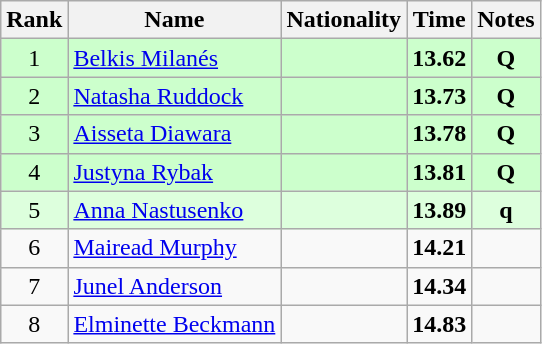<table class="wikitable sortable" style="text-align:center">
<tr>
<th>Rank</th>
<th>Name</th>
<th>Nationality</th>
<th>Time</th>
<th>Notes</th>
</tr>
<tr bgcolor=ccffcc>
<td>1</td>
<td align=left><a href='#'>Belkis Milanés</a></td>
<td align=left></td>
<td><strong>13.62</strong></td>
<td><strong>Q</strong></td>
</tr>
<tr bgcolor=ccffcc>
<td>2</td>
<td align=left><a href='#'>Natasha Ruddock</a></td>
<td align=left></td>
<td><strong>13.73</strong></td>
<td><strong>Q</strong></td>
</tr>
<tr bgcolor=ccffcc>
<td>3</td>
<td align=left><a href='#'>Aisseta Diawara</a></td>
<td align=left></td>
<td><strong>13.78</strong></td>
<td><strong>Q</strong></td>
</tr>
<tr bgcolor=ccffcc>
<td>4</td>
<td align=left><a href='#'>Justyna Rybak</a></td>
<td align=left></td>
<td><strong>13.81</strong></td>
<td><strong>Q</strong></td>
</tr>
<tr bgcolor=ddffdd>
<td>5</td>
<td align=left><a href='#'>Anna Nastusenko</a></td>
<td align=left></td>
<td><strong>13.89</strong></td>
<td><strong>q</strong></td>
</tr>
<tr>
<td>6</td>
<td align=left><a href='#'>Mairead Murphy</a></td>
<td align=left></td>
<td><strong>14.21</strong></td>
<td></td>
</tr>
<tr>
<td>7</td>
<td align=left><a href='#'>Junel Anderson</a></td>
<td align=left></td>
<td><strong>14.34</strong></td>
<td></td>
</tr>
<tr>
<td>8</td>
<td align=left><a href='#'>Elminette Beckmann</a></td>
<td align=left></td>
<td><strong>14.83</strong></td>
<td></td>
</tr>
</table>
